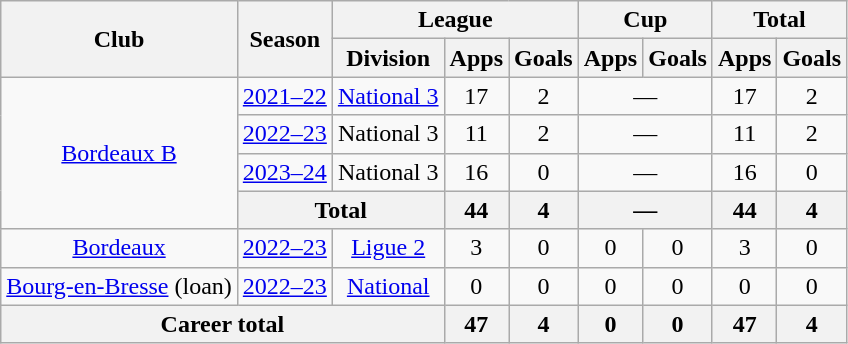<table class="wikitable" style="text-align:center">
<tr>
<th rowspan="2">Club</th>
<th rowspan="2">Season</th>
<th colspan="3">League</th>
<th colspan="2">Cup</th>
<th colspan="2">Total</th>
</tr>
<tr>
<th>Division</th>
<th>Apps</th>
<th>Goals</th>
<th>Apps</th>
<th>Goals</th>
<th>Apps</th>
<th>Goals</th>
</tr>
<tr>
<td rowspan="4"><a href='#'>Bordeaux B</a></td>
<td><a href='#'>2021–22</a></td>
<td><a href='#'>National 3</a></td>
<td>17</td>
<td>2</td>
<td colspan="2">—</td>
<td>17</td>
<td>2</td>
</tr>
<tr>
<td><a href='#'>2022–23</a></td>
<td>National 3</td>
<td>11</td>
<td>2</td>
<td colspan="2">—</td>
<td>11</td>
<td>2</td>
</tr>
<tr>
<td><a href='#'>2023–24</a></td>
<td>National 3</td>
<td>16</td>
<td>0</td>
<td colspan="2">—</td>
<td>16</td>
<td>0</td>
</tr>
<tr>
<th colspan="2">Total</th>
<th>44</th>
<th>4</th>
<th colspan="2">—</th>
<th>44</th>
<th>4</th>
</tr>
<tr>
<td><a href='#'>Bordeaux</a></td>
<td><a href='#'>2022–23</a></td>
<td><a href='#'>Ligue 2</a></td>
<td>3</td>
<td>0</td>
<td>0</td>
<td>0</td>
<td>3</td>
<td>0</td>
</tr>
<tr>
<td><a href='#'>Bourg-en-Bresse</a> (loan)</td>
<td><a href='#'>2022–23</a></td>
<td><a href='#'>National</a></td>
<td>0</td>
<td>0</td>
<td>0</td>
<td>0</td>
<td>0</td>
<td>0</td>
</tr>
<tr>
<th colspan="3">Career total</th>
<th>47</th>
<th>4</th>
<th>0</th>
<th>0</th>
<th>47</th>
<th>4</th>
</tr>
</table>
